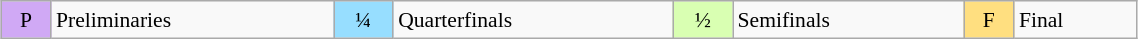<table class="wikitable" style="margin:0.5em auto; font-size:90%; line-height:1.25em;" width=60%;>
<tr>
<td style="background-color:#D0A9F5;text-align:center;">P</td>
<td>Preliminaries</td>
<td style="background-color:#97DEFF;text-align:center;">¼</td>
<td>Quarterfinals</td>
<td style="background-color:#D9FFB2;text-align:center;">½</td>
<td>Semifinals</td>
<td style="background-color:#FFDF80;text-align:center;">F</td>
<td>Final</td>
</tr>
</table>
